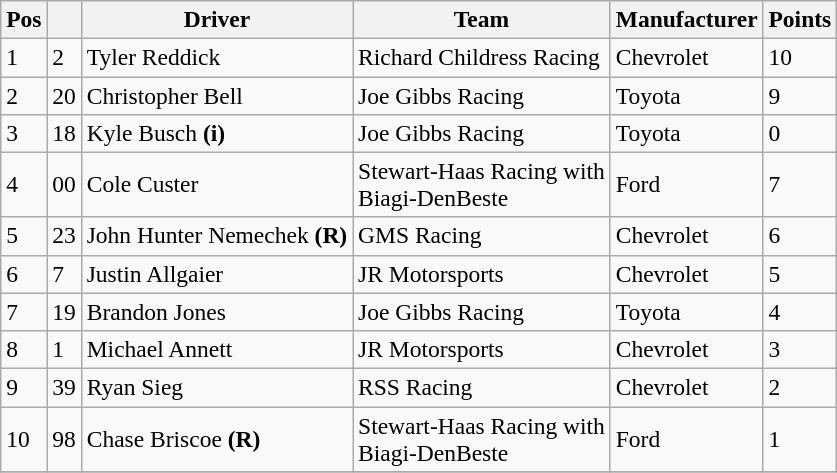<table class="wikitable" style="font-size:98%">
<tr>
<th>Pos</th>
<th></th>
<th>Driver</th>
<th>Team</th>
<th>Manufacturer</th>
<th>Points</th>
</tr>
<tr>
<td>1</td>
<td>2</td>
<td>Tyler Reddick</td>
<td>Richard Childress Racing</td>
<td>Chevrolet</td>
<td>10</td>
</tr>
<tr>
<td>2</td>
<td>20</td>
<td>Christopher Bell</td>
<td>Joe Gibbs Racing</td>
<td>Toyota</td>
<td>9</td>
</tr>
<tr>
<td>3</td>
<td>18</td>
<td>Kyle Busch <strong>(i)</strong></td>
<td>Joe Gibbs Racing</td>
<td>Toyota</td>
<td>0</td>
</tr>
<tr>
<td>4</td>
<td>00</td>
<td>Cole Custer</td>
<td>Stewart-Haas Racing with<br>Biagi-DenBeste</td>
<td>Ford</td>
<td>7</td>
</tr>
<tr>
<td>5</td>
<td>23</td>
<td>John Hunter Nemechek <strong>(R)</strong></td>
<td>GMS Racing</td>
<td>Chevrolet</td>
<td>6</td>
</tr>
<tr>
<td>6</td>
<td>7</td>
<td>Justin Allgaier</td>
<td>JR Motorsports</td>
<td>Chevrolet</td>
<td>5</td>
</tr>
<tr>
<td>7</td>
<td>19</td>
<td>Brandon Jones</td>
<td>Joe Gibbs Racing</td>
<td>Toyota</td>
<td>4</td>
</tr>
<tr>
<td>8</td>
<td>1</td>
<td>Michael Annett</td>
<td>JR Motorsports</td>
<td>Chevrolet</td>
<td>3</td>
</tr>
<tr>
<td>9</td>
<td>39</td>
<td>Ryan Sieg</td>
<td>RSS Racing</td>
<td>Chevrolet</td>
<td>2</td>
</tr>
<tr>
<td>10</td>
<td>98</td>
<td>Chase Briscoe <strong>(R)</strong></td>
<td>Stewart-Haas Racing with<br>Biagi-DenBeste</td>
<td>Ford</td>
<td>1</td>
</tr>
<tr>
</tr>
</table>
